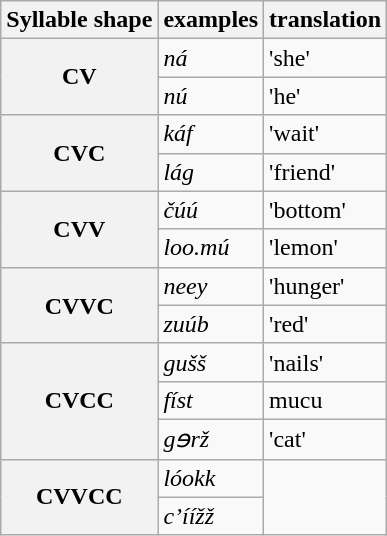<table class="wikitable">
<tr>
<th>Syllable shape</th>
<th>examples</th>
<th>translation</th>
</tr>
<tr>
<th rowspan="2">CV</th>
<td><em>ná</em></td>
<td>'she'</td>
</tr>
<tr>
<td><em>nú</em></td>
<td>'he'</td>
</tr>
<tr>
<th rowspan="2">CVC</th>
<td><em>káf</em></td>
<td>'wait'</td>
</tr>
<tr>
<td><em>lág</em></td>
<td>'friend'</td>
</tr>
<tr>
<th rowspan="2">CVV</th>
<td><em>čúú</em> </td>
<td>'bottom'</td>
</tr>
<tr>
<td><em>loo.mú</em></td>
<td>'lemon'</td>
</tr>
<tr>
<th rowspan="2">CVVC</th>
<td><em>neey</em></td>
<td>'hunger'</td>
</tr>
<tr>
<td><em>zuúb</em></td>
<td>'red'</td>
</tr>
<tr>
<th rowspan="3">CVCC</th>
<td><em>gušš</em></td>
<td>'nails'</td>
</tr>
<tr>
<td><em>físt</em></td>
<td>mucu</td>
</tr>
<tr>
<td><em>gɘrž</em></td>
<td>'cat'</td>
</tr>
<tr>
<th rowspan="2">CVVCC</th>
<td><em>lóokk</em></td>
</tr>
<tr>
<td><em>c’íížž</em></td>
</tr>
</table>
